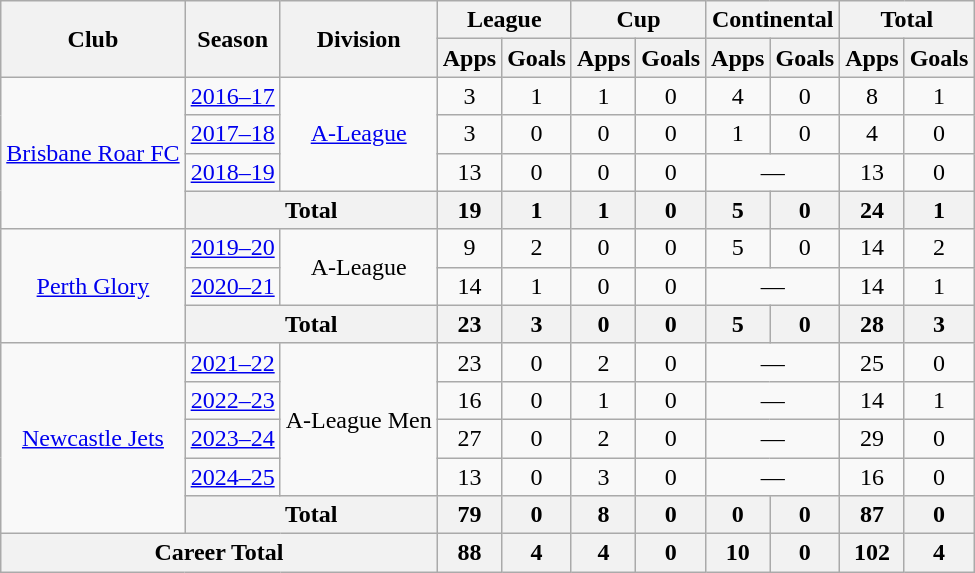<table class="wikitable" style="font-size:100%; text-align: center">
<tr>
<th rowspan="2">Club</th>
<th rowspan="2">Season</th>
<th rowspan="2">Division</th>
<th colspan="2">League</th>
<th colspan="2">Cup</th>
<th colspan="2">Continental</th>
<th colspan="2">Total</th>
</tr>
<tr>
<th>Apps</th>
<th>Goals</th>
<th>Apps</th>
<th>Goals</th>
<th>Apps</th>
<th>Goals</th>
<th>Apps</th>
<th>Goals</th>
</tr>
<tr>
<td rowspan=4><a href='#'>Brisbane Roar FC</a></td>
<td><a href='#'>2016–17</a></td>
<td rowspan=3><a href='#'>A-League</a></td>
<td>3</td>
<td>1</td>
<td>1</td>
<td>0</td>
<td>4</td>
<td>0</td>
<td>8</td>
<td>1</td>
</tr>
<tr>
<td><a href='#'>2017–18</a></td>
<td>3</td>
<td>0</td>
<td>0</td>
<td>0</td>
<td>1</td>
<td>0</td>
<td>4</td>
<td>0</td>
</tr>
<tr>
<td><a href='#'>2018–19</a></td>
<td>13</td>
<td>0</td>
<td>0</td>
<td>0</td>
<td colspan=2>—</td>
<td>13</td>
<td>0</td>
</tr>
<tr>
<th colspan=2>Total</th>
<th>19</th>
<th>1</th>
<th>1</th>
<th>0</th>
<th>5</th>
<th>0</th>
<th>24</th>
<th>1</th>
</tr>
<tr>
<td rowspan=3><a href='#'>Perth Glory</a></td>
<td><a href='#'>2019–20</a></td>
<td rowspan=2>A-League</td>
<td>9</td>
<td>2</td>
<td>0</td>
<td>0</td>
<td>5</td>
<td>0</td>
<td>14</td>
<td>2</td>
</tr>
<tr>
<td><a href='#'>2020–21</a></td>
<td>14</td>
<td>1</td>
<td>0</td>
<td>0</td>
<td colspan=2>—</td>
<td>14</td>
<td>1</td>
</tr>
<tr>
<th colspan=2>Total</th>
<th>23</th>
<th>3</th>
<th>0</th>
<th>0</th>
<th>5</th>
<th>0</th>
<th>28</th>
<th>3</th>
</tr>
<tr>
<td rowspan=5><a href='#'>Newcastle Jets</a></td>
<td><a href='#'>2021–22</a></td>
<td rowspan=4>A-League Men</td>
<td>23</td>
<td>0</td>
<td>2</td>
<td>0</td>
<td colspan=2>—</td>
<td>25</td>
<td>0</td>
</tr>
<tr>
<td><a href='#'>2022–23</a></td>
<td>16</td>
<td>0</td>
<td>1</td>
<td>0</td>
<td colspan=2>—</td>
<td>14</td>
<td>1</td>
</tr>
<tr>
<td><a href='#'>2023–24</a></td>
<td>27</td>
<td>0</td>
<td>2</td>
<td>0</td>
<td colspan=2>—</td>
<td>29</td>
<td>0</td>
</tr>
<tr>
<td><a href='#'>2024–25</a></td>
<td>13</td>
<td>0</td>
<td>3</td>
<td>0</td>
<td colspan=2>—</td>
<td>16</td>
<td>0</td>
</tr>
<tr>
<th colspan=2>Total</th>
<th>79</th>
<th>0</th>
<th>8</th>
<th>0</th>
<th>0</th>
<th>0</th>
<th>87</th>
<th>0</th>
</tr>
<tr>
<th colspan="3">Career Total</th>
<th>88</th>
<th>4</th>
<th>4</th>
<th>0</th>
<th>10</th>
<th>0</th>
<th>102</th>
<th>4</th>
</tr>
</table>
